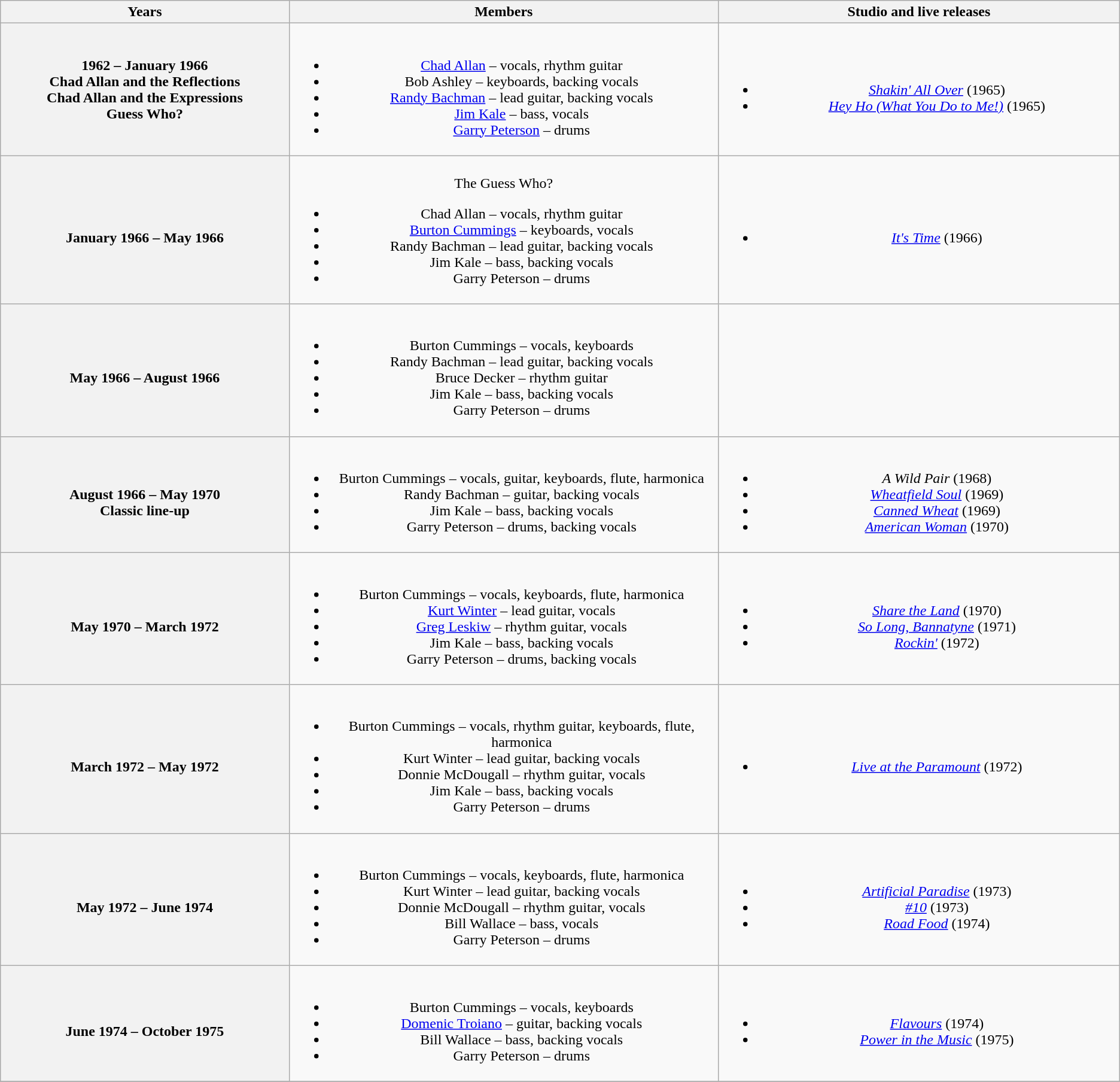<table class="wikitable plainrowheaders" style="text-align:center;">
<tr>
<th scope="col" style="width:20em;">Years</th>
<th scope="col" style="width:30em;">Members</th>
<th scope="col" style="width:28em;">Studio and live releases</th>
</tr>
<tr>
<th>1962 – January 1966<br>Chad Allan and the Reflections<br>
Chad Allan and the Expressions<br>
Guess Who?</th>
<td><br><ul><li><a href='#'>Chad Allan</a> – vocals, rhythm guitar</li><li>Bob Ashley – keyboards, backing vocals</li><li><a href='#'>Randy Bachman</a> – lead guitar, backing vocals</li><li><a href='#'>Jim Kale</a> – bass, vocals</li><li><a href='#'>Garry Peterson</a> – drums</li></ul></td>
<td><br><ul><li><em><a href='#'>Shakin' All Over</a></em> (1965)</li><li><em><a href='#'>Hey Ho (What You Do to Me!)</a></em> (1965)</li></ul></td>
</tr>
<tr>
<th><br>January 1966 – May 1966</th>
<td><br>The Guess Who?<ul><li>Chad Allan – vocals, rhythm guitar</li><li><a href='#'>Burton Cummings</a> – keyboards, vocals</li><li>Randy Bachman – lead guitar, backing vocals</li><li>Jim Kale – bass, backing vocals</li><li>Garry Peterson – drums</li></ul></td>
<td><br><ul><li><em><a href='#'>It's Time</a></em> (1966)</li></ul></td>
</tr>
<tr>
<th><br>May 1966 – August 1966</th>
<td><br><ul><li>Burton Cummings – vocals, keyboards</li><li>Randy Bachman – lead guitar, backing vocals</li><li>Bruce Decker – rhythm guitar</li><li>Jim Kale – bass, backing vocals</li><li>Garry Peterson – drums</li></ul></td>
</tr>
<tr>
<th><br>August 1966 – May 1970<br>Classic line-up</th>
<td><br><ul><li>Burton Cummings – vocals, guitar, keyboards, flute, harmonica</li><li>Randy Bachman – guitar, backing vocals</li><li>Jim Kale – bass, backing vocals</li><li>Garry Peterson – drums, backing vocals</li></ul></td>
<td><br><ul><li><em>A Wild Pair</em> (1968) </li><li><em><a href='#'>Wheatfield Soul</a></em> (1969)</li><li><em><a href='#'>Canned Wheat</a></em> (1969)</li><li><em><a href='#'>American Woman</a></em> (1970)</li></ul></td>
</tr>
<tr>
<th><br>May 1970 – March 1972</th>
<td><br><ul><li>Burton Cummings – vocals, keyboards, flute, harmonica</li><li><a href='#'>Kurt Winter</a> – lead guitar, vocals</li><li><a href='#'>Greg Leskiw</a> – rhythm guitar, vocals</li><li>Jim Kale – bass, backing vocals</li><li>Garry Peterson – drums, backing vocals</li></ul></td>
<td><br><ul><li><em><a href='#'>Share the Land</a></em> (1970)</li><li><em><a href='#'>So Long, Bannatyne</a></em> (1971)</li><li><em><a href='#'>Rockin'</a></em> (1972)</li></ul></td>
</tr>
<tr>
<th><br>March 1972 – May 1972</th>
<td><br><ul><li>Burton Cummings – vocals, rhythm guitar, keyboards, flute, harmonica</li><li>Kurt Winter – lead guitar, backing vocals</li><li>Donnie McDougall – rhythm guitar, vocals</li><li>Jim Kale – bass, backing vocals</li><li>Garry Peterson – drums</li></ul></td>
<td><br><ul><li><em><a href='#'>Live at the Paramount</a></em> (1972)</li></ul></td>
</tr>
<tr>
<th><br>May 1972 – June 1974</th>
<td><br><ul><li>Burton Cummings – vocals, keyboards, flute, harmonica</li><li>Kurt Winter – lead guitar, backing vocals</li><li>Donnie McDougall – rhythm guitar, vocals</li><li>Bill Wallace – bass, vocals</li><li>Garry Peterson – drums</li></ul></td>
<td><br><ul><li><em><a href='#'>Artificial Paradise</a></em> (1973)</li><li><em><a href='#'>#10</a></em> (1973)</li><li><em><a href='#'>Road Food</a></em> (1974)</li></ul></td>
</tr>
<tr>
<th><br>June 1974 – October 1975</th>
<td><br><ul><li>Burton Cummings – vocals, keyboards</li><li><a href='#'>Domenic Troiano</a> – guitar, backing vocals</li><li>Bill Wallace – bass, backing vocals</li><li>Garry Peterson – drums</li></ul></td>
<td><br><ul><li><em><a href='#'>Flavours</a></em> (1974)</li><li><em><a href='#'>Power in the Music</a></em> (1975)</li></ul></td>
</tr>
<tr>
</tr>
</table>
